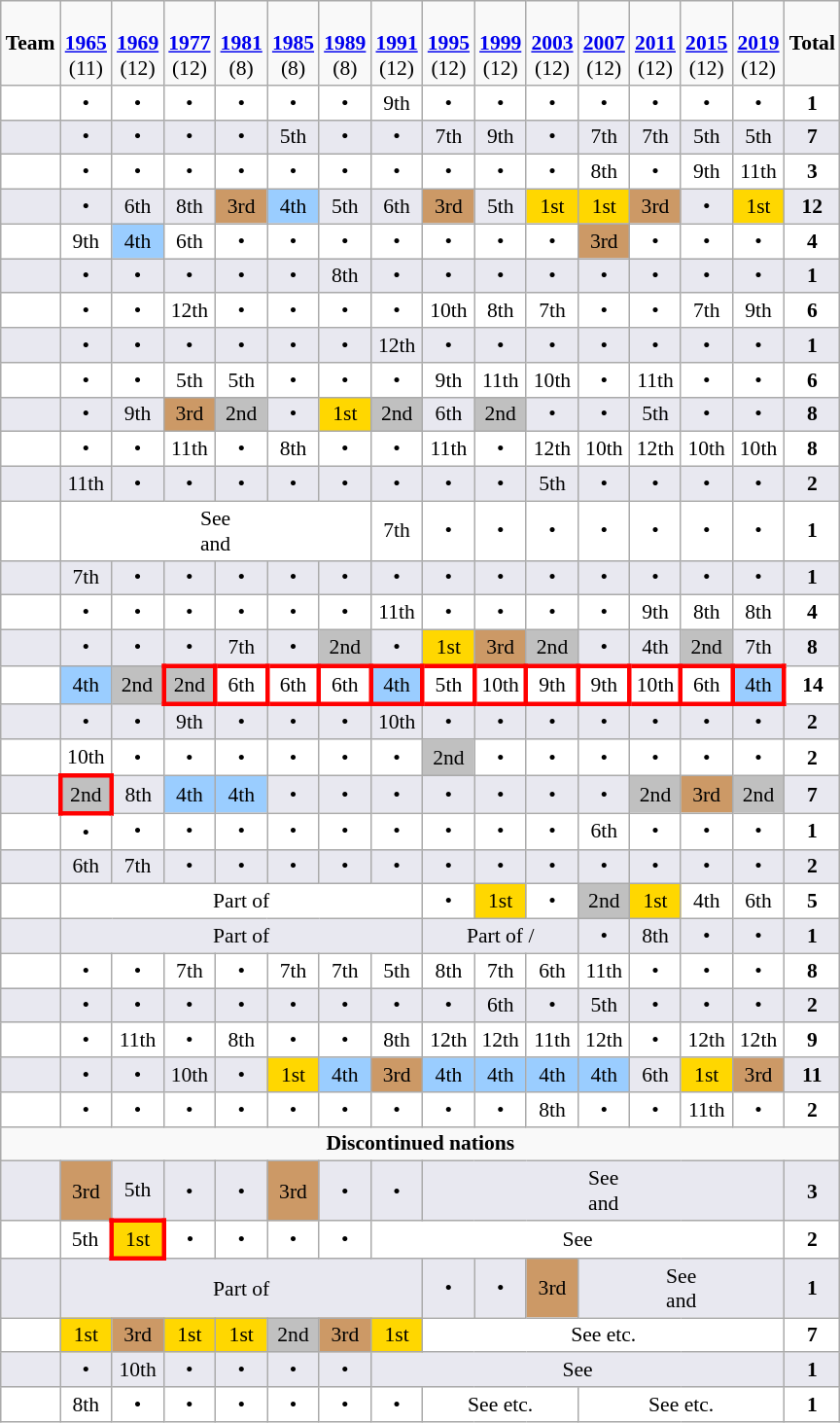<table class="wikitable shortable" style="text-align:center; font-size:90%">
<tr bgcolor=>
<td><strong>Team</strong></td>
<td><strong><br><a href='#'>1965</a><br></strong>(11)</td>
<td><strong><br><a href='#'>1969</a><br></strong>(12)</td>
<td><strong><br><a href='#'>1977</a><br></strong>(12)</td>
<td><strong><br><a href='#'>1981</a><br></strong>(8)</td>
<td><strong><br><a href='#'>1985</a><br></strong>(8)</td>
<td><strong><br><a href='#'>1989</a><br></strong>(8)</td>
<td><strong><br><a href='#'>1991</a><br></strong>(12)</td>
<td><strong><br><a href='#'>1995</a><br></strong>(12)</td>
<td><strong><br><a href='#'>1999</a><br></strong>(12)</td>
<td><strong><br><a href='#'>2003</a><br></strong>(12)</td>
<td><strong><br><a href='#'>2007</a><br></strong>(12)</td>
<td><strong><br><a href='#'>2011</a><br></strong>(12)</td>
<td><strong><br><a href='#'>2015</a><br></strong>(12)</td>
<td><strong><br><a href='#'>2019</a><br></strong>(12)</td>
<td><strong>Total</strong></td>
</tr>
<tr bgcolor= #FFFFFF>
<td align=left></td>
<td>•</td>
<td>•</td>
<td>•</td>
<td>•</td>
<td>•</td>
<td>•</td>
<td>9th</td>
<td>•</td>
<td>•</td>
<td>•</td>
<td>•</td>
<td>•</td>
<td>•</td>
<td>•</td>
<td><strong>1</strong></td>
</tr>
<tr bgcolor= #E8E8F0>
<td align=left></td>
<td>•</td>
<td>•</td>
<td>•</td>
<td>•</td>
<td>5th</td>
<td>•</td>
<td>•</td>
<td>7th</td>
<td>9th</td>
<td>•</td>
<td>7th</td>
<td>7th</td>
<td>5th</td>
<td>5th</td>
<td><strong>7</strong></td>
</tr>
<tr bgcolor= #FFFFFF>
<td align=left></td>
<td>•</td>
<td>•</td>
<td>•</td>
<td>•</td>
<td>•</td>
<td>•</td>
<td>•</td>
<td>•</td>
<td>•</td>
<td>•</td>
<td>8th</td>
<td>•</td>
<td>9th</td>
<td>11th</td>
<td><strong>3</strong></td>
</tr>
<tr bgcolor= #E8E8F0>
<td align=left></td>
<td>•</td>
<td>6th</td>
<td>8th</td>
<td bgcolor=#CC9966>3rd</td>
<td bgcolor=#9acdff>4th</td>
<td>5th</td>
<td>6th</td>
<td bgcolor=#CC9966>3rd</td>
<td>5th</td>
<td bgcolor=gold>1st</td>
<td bgcolor=gold>1st</td>
<td bgcolor=#CC9966>3rd</td>
<td>•</td>
<td bgcolor=gold>1st</td>
<td><strong>12</strong></td>
</tr>
<tr bgcolor= #FFFFFF>
<td align=left></td>
<td>9th</td>
<td bgcolor=#9acdff>4th</td>
<td>6th</td>
<td>•</td>
<td>•</td>
<td>•</td>
<td>•</td>
<td>•</td>
<td>•</td>
<td>•</td>
<td bgcolor=#CC9966>3rd</td>
<td>•</td>
<td>•</td>
<td>•</td>
<td><strong>4</strong></td>
</tr>
<tr bgcolor= #E8E8F0>
<td align=left></td>
<td>•</td>
<td>•</td>
<td>•</td>
<td>•</td>
<td>•</td>
<td>8th</td>
<td>•</td>
<td>•</td>
<td>•</td>
<td>•</td>
<td>•</td>
<td>•</td>
<td>•</td>
<td>•</td>
<td><strong>1</strong></td>
</tr>
<tr bgcolor= #FFFFFF>
<td align=left></td>
<td>•</td>
<td>•</td>
<td>12th</td>
<td>•</td>
<td>•</td>
<td>•</td>
<td>•</td>
<td>10th</td>
<td>8th</td>
<td>7th</td>
<td>•</td>
<td>•</td>
<td>7th</td>
<td>9th</td>
<td><strong>6</strong></td>
</tr>
<tr bgcolor= #E8E8F0>
<td align=left></td>
<td>•</td>
<td>•</td>
<td>•</td>
<td>•</td>
<td>•</td>
<td>•</td>
<td>12th</td>
<td>•</td>
<td>•</td>
<td>•</td>
<td>•</td>
<td>•</td>
<td>•</td>
<td>•</td>
<td><strong>1</strong></td>
</tr>
<tr bgcolor= #FFFFFF>
<td align=left></td>
<td>•</td>
<td>•</td>
<td>5th</td>
<td>5th</td>
<td>•</td>
<td>•</td>
<td>•</td>
<td>9th</td>
<td>11th</td>
<td>10th</td>
<td>•</td>
<td>11th</td>
<td>•</td>
<td>•</td>
<td><strong>6</strong></td>
</tr>
<tr bgcolor= #E8E8F0>
<td align=left></td>
<td>•</td>
<td>9th</td>
<td bgcolor=#CC9966>3rd</td>
<td bgcolor=silver>2nd</td>
<td>•</td>
<td bgcolor=gold>1st</td>
<td bgcolor=silver>2nd</td>
<td>6th</td>
<td bgcolor=silver>2nd</td>
<td>•</td>
<td>•</td>
<td>5th</td>
<td>•</td>
<td>•</td>
<td><strong>8</strong></td>
</tr>
<tr bgcolor= #FFFFFF>
<td align=left></td>
<td>•</td>
<td>•</td>
<td>11th</td>
<td>•</td>
<td>8th</td>
<td>•</td>
<td>•</td>
<td>11th</td>
<td>•</td>
<td>12th</td>
<td>10th</td>
<td>12th</td>
<td>10th</td>
<td>10th</td>
<td><strong>8</strong></td>
</tr>
<tr bgcolor= #E8E8F0>
<td align=left></td>
<td>11th</td>
<td>•</td>
<td>•</td>
<td>•</td>
<td>•</td>
<td>•</td>
<td>•</td>
<td>•</td>
<td>•</td>
<td>5th</td>
<td>•</td>
<td>•</td>
<td>•</td>
<td>•</td>
<td><strong>2</strong></td>
</tr>
<tr bgcolor= #FFFFFF>
<td align=left></td>
<td colspan=6>See <em></em> <br>and <em></em></td>
<td>7th</td>
<td>•</td>
<td>•</td>
<td>•</td>
<td>•</td>
<td>•</td>
<td>•</td>
<td>•</td>
<td><strong>1</strong></td>
</tr>
<tr bgcolor= #E8E8F0>
<td align=left></td>
<td>7th</td>
<td>•</td>
<td>•</td>
<td>•</td>
<td>•</td>
<td>•</td>
<td>•</td>
<td>•</td>
<td>•</td>
<td>•</td>
<td>•</td>
<td>•</td>
<td>•</td>
<td>•</td>
<td><strong>1</strong></td>
</tr>
<tr bgcolor= #FFFFFF>
<td align=left></td>
<td>•</td>
<td>•</td>
<td>•</td>
<td>•</td>
<td>•</td>
<td>•</td>
<td>11th</td>
<td>•</td>
<td>•</td>
<td>•</td>
<td>•</td>
<td>9th</td>
<td>8th</td>
<td>8th</td>
<td><strong>4</strong></td>
</tr>
<tr bgcolor= #E8E8F0>
<td align=left></td>
<td>•</td>
<td>•</td>
<td>•</td>
<td>7th</td>
<td>•</td>
<td bgcolor=silver>2nd</td>
<td>•</td>
<td bgcolor=gold>1st</td>
<td bgcolor=#CC9966>3rd</td>
<td bgcolor=silver>2nd</td>
<td>•</td>
<td>4th</td>
<td bgcolor=silver>2nd</td>
<td>7th</td>
<td><strong>8</strong></td>
</tr>
<tr bgcolor= #FFFFFF>
<td align=left></td>
<td style="background-color:#9acdff;">4th</td>
<td bgcolor=silver>2nd</td>
<td style="border: 3px solid red;background-color:silver;">2nd</td>
<td style="border:3px solid red">6th</td>
<td style="border:3px solid red">6th</td>
<td style="border:3px solid red">6th</td>
<td style="border: 3px solid red;background-color:#9acdff;">4th</td>
<td style="border:3px solid red">5th</td>
<td style="border:3px solid red">10th</td>
<td style="border:3px solid red">9th</td>
<td style="border:3px solid red">9th</td>
<td style="border:3px solid red">10th</td>
<td style="border:3px solid red">6th</td>
<td style="border: 3px solid red;background-color:#9acdff;">4th</td>
<td><strong>14</strong></td>
</tr>
<tr bgcolor= #E8E8F0>
<td align=left></td>
<td>•</td>
<td>•</td>
<td>9th</td>
<td>•</td>
<td>•</td>
<td>•</td>
<td>10th</td>
<td>•</td>
<td>•</td>
<td>•</td>
<td>•</td>
<td>•</td>
<td>•</td>
<td>•</td>
<td><strong>2</strong></td>
</tr>
<tr bgcolor= #FFFFFF>
<td align=left></td>
<td>10th</td>
<td>•</td>
<td>•</td>
<td>•</td>
<td>•</td>
<td>•</td>
<td>•</td>
<td bgcolor=silver>2nd</td>
<td>•</td>
<td>•</td>
<td>•</td>
<td>•</td>
<td>•</td>
<td>•</td>
<td><strong>2</strong></td>
</tr>
<tr bgcolor= #E8E8F0>
<td align=left></td>
<td style="border: 3px solid red;background-color:silver;">2nd</td>
<td>8th</td>
<td bgcolor=#9acdff>4th</td>
<td bgcolor=#9acdff>4th</td>
<td>•</td>
<td>•</td>
<td>•</td>
<td>•</td>
<td>•</td>
<td>•</td>
<td>•</td>
<td bgcolor=silver>2nd</td>
<td bgcolor=#CC9966>3rd</td>
<td bgcolor=silver>2nd</td>
<td><strong>7</strong></td>
</tr>
<tr bgcolor= #FFFFFF>
<td align=left></td>
<td>•</td>
<td>•</td>
<td>•</td>
<td>•</td>
<td>•</td>
<td>•</td>
<td>•</td>
<td>•</td>
<td>•</td>
<td>•</td>
<td>6th</td>
<td>•</td>
<td>•</td>
<td>•</td>
<td><strong>1</strong></td>
</tr>
<tr bgcolor= #E8E8F0>
<td align=left></td>
<td>6th</td>
<td>7th</td>
<td>•</td>
<td>•</td>
<td>•</td>
<td>•</td>
<td>•</td>
<td>•</td>
<td>•</td>
<td>•</td>
<td>•</td>
<td>•</td>
<td>•</td>
<td>•</td>
<td><strong>2</strong></td>
</tr>
<tr bgcolor= #FFFFFF>
<td align=left></td>
<td colspan=7>Part of <em></em></td>
<td>•</td>
<td bgcolor=gold>1st</td>
<td>•</td>
<td bgcolor=silver>2nd</td>
<td bgcolor=gold>1st</td>
<td>4th</td>
<td>6th</td>
<td><strong>5</strong></td>
</tr>
<tr bgcolor= #E8E8F0>
<td align=left></td>
<td colspan=7>Part of <em></em></td>
<td colspan=3>Part of <em></em> / <em></em></td>
<td>•</td>
<td>8th</td>
<td>•</td>
<td>•</td>
<td><strong>1</strong></td>
</tr>
<tr bgcolor= #FFFFFF>
<td align=left></td>
<td>•</td>
<td>•</td>
<td>7th</td>
<td>•</td>
<td>7th</td>
<td>7th</td>
<td>5th</td>
<td>8th</td>
<td>7th</td>
<td>6th</td>
<td>11th</td>
<td>•</td>
<td>•</td>
<td>•</td>
<td><strong>8</strong></td>
</tr>
<tr bgcolor= #E8E8F0>
<td align=left></td>
<td>•</td>
<td>•</td>
<td>•</td>
<td>•</td>
<td>•</td>
<td>•</td>
<td>•</td>
<td>•</td>
<td>6th</td>
<td>•</td>
<td>5th</td>
<td>•</td>
<td>•</td>
<td>•</td>
<td><strong>2</strong></td>
</tr>
<tr bgcolor= #FFFFFF>
<td align=left></td>
<td>•</td>
<td>11th</td>
<td>•</td>
<td>8th</td>
<td>•</td>
<td>•</td>
<td>8th</td>
<td>12th</td>
<td>12th</td>
<td>11th</td>
<td>12th</td>
<td>•</td>
<td>12th</td>
<td>12th</td>
<td><strong>9</strong></td>
</tr>
<tr bgcolor= #E8E8F0>
<td align=left></td>
<td>•</td>
<td>•</td>
<td>10th</td>
<td>•</td>
<td bgcolor=gold>1st</td>
<td bgcolor=#9acdff>4th</td>
<td bgcolor=#CC9966>3rd</td>
<td bgcolor=#9acdff>4th</td>
<td bgcolor=#9acdff>4th</td>
<td bgcolor=#9acdff>4th</td>
<td bgcolor=#9acdff>4th</td>
<td>6th</td>
<td bgcolor=gold>1st</td>
<td bgcolor=#CC9966>3rd</td>
<td><strong>11</strong></td>
</tr>
<tr bgcolor= #FFFFFF>
<td align=left></td>
<td>•</td>
<td>•</td>
<td>•</td>
<td>•</td>
<td>•</td>
<td>•</td>
<td>•</td>
<td>•</td>
<td>•</td>
<td>8th</td>
<td>•</td>
<td>•</td>
<td>11th</td>
<td>•</td>
<td><strong>2</strong></td>
</tr>
<tr>
<td align="center" colspan=16><strong>Discontinued nations</strong></td>
</tr>
<tr bgcolor= #E8E8F0>
<td align=left><em></em></td>
<td bgcolor=#CC9966>3rd</td>
<td>5th</td>
<td>•</td>
<td>•</td>
<td bgcolor=#CC9966>3rd</td>
<td>•</td>
<td>•</td>
<td colspan=7>See  <br>and </td>
<td><strong>3</strong></td>
</tr>
<tr bgcolor= #FFFFFF>
<td align=left><em></em></td>
<td>5th</td>
<td style="background-color:gold; border: 3px solid red">1st</td>
<td>•</td>
<td>•</td>
<td>•</td>
<td>•</td>
<td colspan=8>See </td>
<td><strong>2</strong></td>
</tr>
<tr bgcolor= #E8E8F0>
<td align=left><em></em></td>
<td colspan=7>Part of <em></em></td>
<td>•</td>
<td>•</td>
<td bgcolor=#CC9966>3rd</td>
<td colspan=4>See  <br>and </td>
<td><strong>1</strong></td>
</tr>
<tr bgcolor= #FFFFFF>
<td align=left><em></em></td>
<td bgcolor=gold>1st</td>
<td bgcolor=#CC9966>3rd</td>
<td bgcolor=gold>1st</td>
<td bgcolor=gold>1st</td>
<td bgcolor=silver>2nd</td>
<td bgcolor=#CC9966>3rd</td>
<td bgcolor=gold>1st</td>
<td colspan=7>See  etc.</td>
<td><strong>7</strong></td>
</tr>
<tr bgcolor= #E8E8F0>
<td align=left><em></em></td>
<td>•</td>
<td>10th</td>
<td>•</td>
<td>•</td>
<td>•</td>
<td>•</td>
<td colspan=8>See </td>
<td><strong>1</strong></td>
</tr>
<tr bgcolor= #FFFFFF>
<td align=left><em></em></td>
<td>8th</td>
<td>•</td>
<td>•</td>
<td>•</td>
<td>•</td>
<td>•</td>
<td>•</td>
<td colspan=3>See <em></em> etc.</td>
<td colspan=4>See  etc.</td>
<td><strong>1</strong></td>
</tr>
</table>
